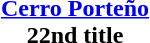<table cellspacing=0 width=100%>
<tr>
<td style="text-align: center;"></td>
</tr>
<tr>
<td style="text-align: center;"><strong><a href='#'>Cerro Porteño</a></strong><br><strong>22nd title</strong><br></td>
</tr>
</table>
